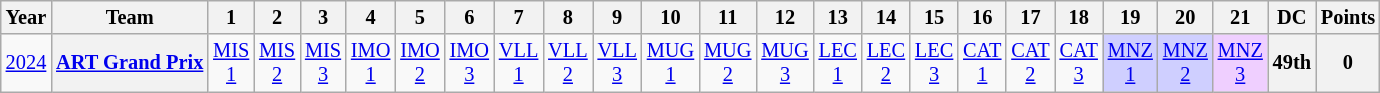<table class="wikitable" style="text-align:center; font-size:85%;">
<tr>
<th>Year</th>
<th>Team</th>
<th>1</th>
<th>2</th>
<th>3</th>
<th>4</th>
<th>5</th>
<th>6</th>
<th>7</th>
<th>8</th>
<th>9</th>
<th>10</th>
<th>11</th>
<th>12</th>
<th>13</th>
<th>14</th>
<th>15</th>
<th>16</th>
<th>17</th>
<th>18</th>
<th>19</th>
<th>20</th>
<th>21</th>
<th>DC</th>
<th>Points</th>
</tr>
<tr>
<td><a href='#'>2024</a></td>
<th nowrap><a href='#'>ART Grand Prix</a></th>
<td><a href='#'>MIS<br>1</a></td>
<td><a href='#'>MIS<br>2</a></td>
<td><a href='#'>MIS<br>3</a></td>
<td><a href='#'>IMO<br>1</a></td>
<td><a href='#'>IMO<br>2</a></td>
<td><a href='#'>IMO<br>3</a></td>
<td><a href='#'>VLL<br>1</a></td>
<td><a href='#'>VLL<br>2</a></td>
<td><a href='#'>VLL<br>3</a></td>
<td><a href='#'>MUG<br>1</a></td>
<td><a href='#'>MUG<br>2</a></td>
<td><a href='#'>MUG<br>3</a></td>
<td><a href='#'>LEC<br>1</a></td>
<td><a href='#'>LEC<br>2</a></td>
<td><a href='#'>LEC<br>3</a></td>
<td><a href='#'>CAT<br>1</a></td>
<td><a href='#'>CAT<br>2</a></td>
<td><a href='#'>CAT<br>3</a></td>
<td style="background:#CFCFFF;"><a href='#'>MNZ<br>1</a><br></td>
<td style="background:#CFCFFF;"><a href='#'>MNZ<br>2</a><br></td>
<td style="background:#EFCFFF;"><a href='#'>MNZ<br>3</a><br></td>
<th>49th</th>
<th>0</th>
</tr>
</table>
